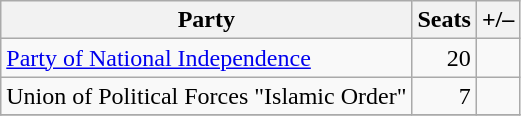<table class=wikitable style=text-align:right>
<tr>
<th>Party</th>
<th>Seats</th>
<th>+/–</th>
</tr>
<tr>
<td align=left><a href='#'>Party of National Independence</a></td>
<td>20</td>
<td></td>
</tr>
<tr>
<td align=left>Union of Political Forces "Islamic Order"</td>
<td>7</td>
<td></td>
</tr>
<tr>
</tr>
</table>
